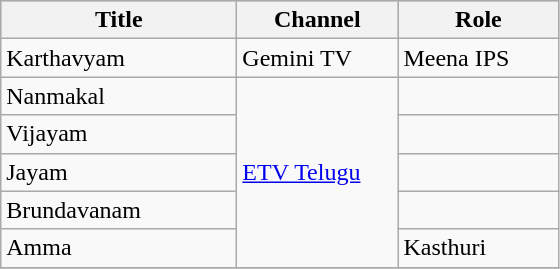<table class="wikitable sortable" border="1">
<tr style="background:#B0C4DE;">
<th style="width:150px;">Title</th>
<th style="width:100px;">Channel</th>
<th style="width:100px;">Role</th>
</tr>
<tr>
<td>Karthavyam</td>
<td>Gemini TV</td>
<td>Meena IPS</td>
</tr>
<tr>
<td>Nanmakal</td>
<td rowspan=5><a href='#'>ETV Telugu</a></td>
<td></td>
</tr>
<tr>
<td>Vijayam</td>
<td></td>
</tr>
<tr>
<td>Jayam</td>
<td></td>
</tr>
<tr>
<td>Brundavanam</td>
<td></td>
</tr>
<tr>
<td>Amma</td>
<td>Kasthuri</td>
</tr>
<tr>
</tr>
</table>
